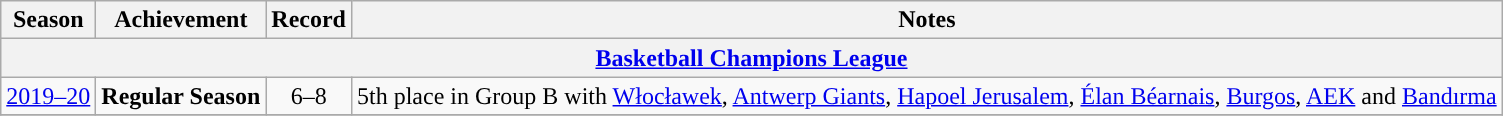<table class="wikitable">
<tr>
<th>Season</th>
<th>Achievement</th>
<th>Record</th>
<th>Notes</th>
</tr>
<tr>
<th colspan=4><a href='#'>Basketball Champions League</a></th>
</tr>
<tr>
<td align="center"><a href='#'>2019–20</a></td>
<td align="center"><strong>Regular Season</strong></td>
<td align="center">6–8</td>
<td align="left">5th place in Group B with <a href='#'>Włocławek</a>, <a href='#'>Antwerp Giants</a>, <a href='#'>Hapoel Jerusalem</a>, <a href='#'>Élan Béarnais</a>, <a href='#'>Burgos</a>, <a href='#'>AEK</a> and <a href='#'>Bandırma</a></td>
</tr>
<tr>
</tr>
</table>
